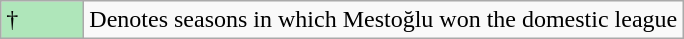<table class="wikitable">
<tr>
<td style="background:#AFE6BA; width:3em;">†</td>
<td>Denotes seasons in which Mestoğlu won the domestic league</td>
</tr>
</table>
